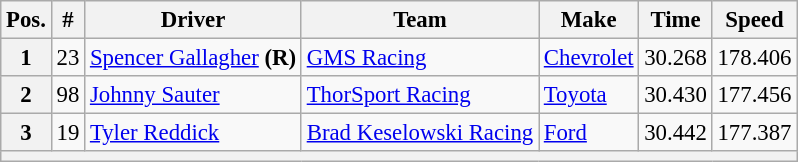<table class="wikitable" style="font-size:95%">
<tr>
<th>Pos.</th>
<th>#</th>
<th>Driver</th>
<th>Team</th>
<th>Make</th>
<th>Time</th>
<th>Speed</th>
</tr>
<tr>
<th>1</th>
<td>23</td>
<td><a href='#'>Spencer Gallagher</a> <strong>(R)</strong></td>
<td><a href='#'>GMS Racing</a></td>
<td><a href='#'>Chevrolet</a></td>
<td>30.268</td>
<td>178.406</td>
</tr>
<tr>
<th>2</th>
<td>98</td>
<td><a href='#'>Johnny Sauter</a></td>
<td><a href='#'>ThorSport Racing</a></td>
<td><a href='#'>Toyota</a></td>
<td>30.430</td>
<td>177.456</td>
</tr>
<tr>
<th>3</th>
<td>19</td>
<td><a href='#'>Tyler Reddick</a></td>
<td><a href='#'>Brad Keselowski Racing</a></td>
<td><a href='#'>Ford</a></td>
<td>30.442</td>
<td>177.387</td>
</tr>
<tr>
<th colspan="7"></th>
</tr>
</table>
